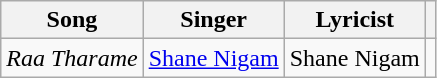<table class="wikitable">
<tr>
<th>Song</th>
<th>Singer</th>
<th>Lyricist</th>
<th></th>
</tr>
<tr>
<td><em>Raa Tharame</em></td>
<td><a href='#'>Shane Nigam</a></td>
<td>Shane Nigam</td>
<td></td>
</tr>
</table>
